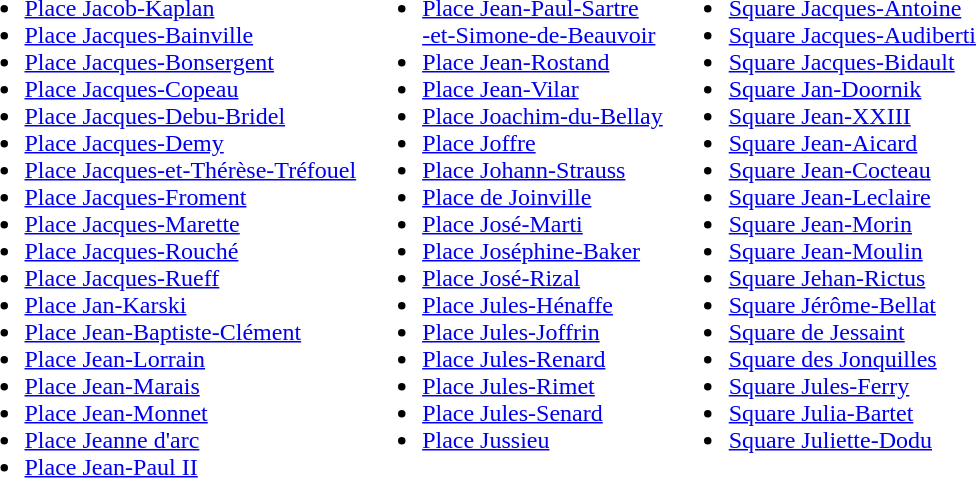<table>
<tr>
<td valign="top"><br><ul><li><a href='#'>Place Jacob-Kaplan</a></li><li><a href='#'>Place Jacques-Bainville</a></li><li><a href='#'>Place Jacques-Bonsergent</a></li><li><a href='#'>Place Jacques-Copeau</a></li><li><a href='#'>Place Jacques-Debu-Bridel</a></li><li><a href='#'>Place Jacques-Demy</a></li><li><a href='#'>Place Jacques-et-Thérèse-Tréfouel</a></li><li><a href='#'>Place Jacques-Froment</a></li><li><a href='#'>Place Jacques-Marette</a></li><li><a href='#'>Place Jacques-Rouché</a></li><li><a href='#'>Place Jacques-Rueff</a></li><li><a href='#'>Place Jan-Karski</a></li><li><a href='#'>Place Jean-Baptiste-Clément</a></li><li><a href='#'>Place Jean-Lorrain</a></li><li><a href='#'>Place Jean-Marais</a></li><li><a href='#'>Place Jean-Monnet</a></li><li><a href='#'>Place Jeanne d'arc</a></li><li><a href='#'>Place Jean-Paul II</a></li></ul></td>
<td valign="top"><br><ul><li><a href='#'>Place Jean-Paul-Sartre<br>-et-Simone-de-Beauvoir</a></li><li><a href='#'>Place Jean-Rostand</a></li><li><a href='#'>Place Jean-Vilar</a></li><li><a href='#'>Place Joachim-du-Bellay</a></li><li><a href='#'>Place Joffre</a></li><li><a href='#'>Place Johann-Strauss</a></li><li><a href='#'>Place de Joinville</a></li><li><a href='#'>Place José-Marti</a></li><li><a href='#'>Place Joséphine-Baker</a></li><li><a href='#'>Place José-Rizal</a></li><li><a href='#'>Place Jules-Hénaffe</a></li><li><a href='#'>Place Jules-Joffrin</a></li><li><a href='#'>Place Jules-Renard</a></li><li><a href='#'>Place Jules-Rimet</a></li><li><a href='#'>Place Jules-Senard</a></li><li><a href='#'>Place Jussieu</a></li></ul></td>
<td valign="top"><br><ul><li><a href='#'>Square Jacques-Antoine</a></li><li><a href='#'>Square Jacques-Audiberti</a></li><li><a href='#'>Square Jacques-Bidault</a></li><li><a href='#'>Square Jan-Doornik</a></li><li><a href='#'>Square Jean-XXIII</a></li><li><a href='#'>Square Jean-Aicard</a></li><li><a href='#'>Square Jean-Cocteau</a></li><li><a href='#'>Square Jean-Leclaire</a></li><li><a href='#'>Square Jean-Morin</a></li><li><a href='#'>Square Jean-Moulin</a></li><li><a href='#'>Square Jehan-Rictus</a></li><li><a href='#'>Square Jérôme-Bellat</a></li><li><a href='#'>Square de Jessaint</a></li><li><a href='#'>Square des Jonquilles</a></li><li><a href='#'>Square Jules-Ferry</a></li><li><a href='#'>Square Julia-Bartet</a></li><li><a href='#'>Square Juliette-Dodu</a></li></ul></td>
</tr>
</table>
